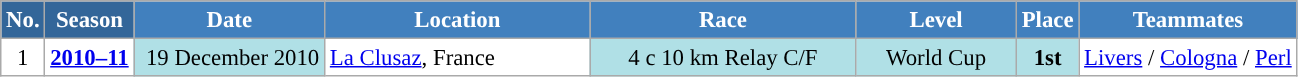<table class="wikitable sortable" style="font-size:95%; text-align:center; border:grey solid 1px; border-collapse:collapse; background:#ffffff;">
<tr style="background:#efefef;">
<th style="background-color:#369; color:white;">No.</th>
<th style="background-color:#369; color:white;">Season</th>
<th style="background-color:#4180be; color:white; width:120px;">Date</th>
<th style="background-color:#4180be; color:white; width:170px;">Location</th>
<th style="background-color:#4180be; color:white; width:170px;">Race</th>
<th style="background-color:#4180be; color:white; width:100px;">Level</th>
<th style="background-color:#4180be; color:white;">Place</th>
<th style="background-color:#4180be; color:white;">Teammates</th>
</tr>
<tr>
<td align=center>1</td>
<td rowspan=1 align=center><strong><a href='#'>2010–11</a></strong></td>
<td bgcolor="#BOEOE6" align=right>19 December 2010</td>
<td align=left> <a href='#'>La Clusaz</a>, France</td>
<td bgcolor="#BOEOE6">4 c 10 km Relay C/F</td>
<td bgcolor="#BOEOE6">World Cup</td>
<td bgcolor="#BOEOE6"><strong>1st</strong></td>
<td><a href='#'>Livers</a> / <a href='#'>Cologna</a> / <a href='#'>Perl</a></td>
</tr>
</table>
